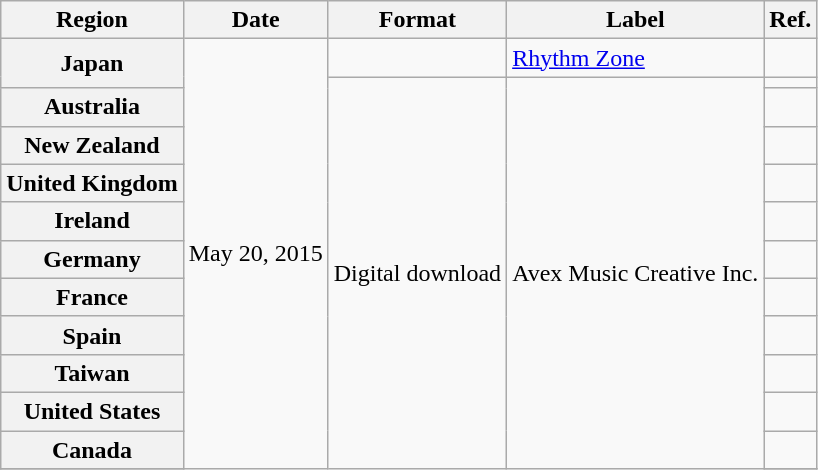<table class="wikitable plainrowheaders">
<tr>
<th scope="col">Region</th>
<th scope="col">Date</th>
<th scope="col">Format</th>
<th scope="col">Label</th>
<th scope="col">Ref.</th>
</tr>
<tr>
<th scope="row" rowspan="2">Japan</th>
<td rowspan="13">May 20, 2015</td>
<td></td>
<td><a href='#'>Rhythm Zone</a></td>
<td></td>
</tr>
<tr>
<td rowspan="12">Digital download</td>
<td rowspan="12">Avex Music Creative Inc.</td>
<td></td>
</tr>
<tr>
<th scope="row">Australia</th>
<td></td>
</tr>
<tr>
<th scope="row">New Zealand</th>
<td></td>
</tr>
<tr>
<th scope="row">United Kingdom</th>
<td></td>
</tr>
<tr>
<th scope="row">Ireland</th>
<td></td>
</tr>
<tr>
<th scope="row">Germany</th>
<td></td>
</tr>
<tr>
<th scope="row">France</th>
<td></td>
</tr>
<tr>
<th scope="row">Spain</th>
<td></td>
</tr>
<tr>
<th scope="row">Taiwan</th>
<td></td>
</tr>
<tr>
<th scope="row">United States</th>
<td></td>
</tr>
<tr>
<th scope="row">Canada</th>
<td></td>
</tr>
<tr>
</tr>
</table>
